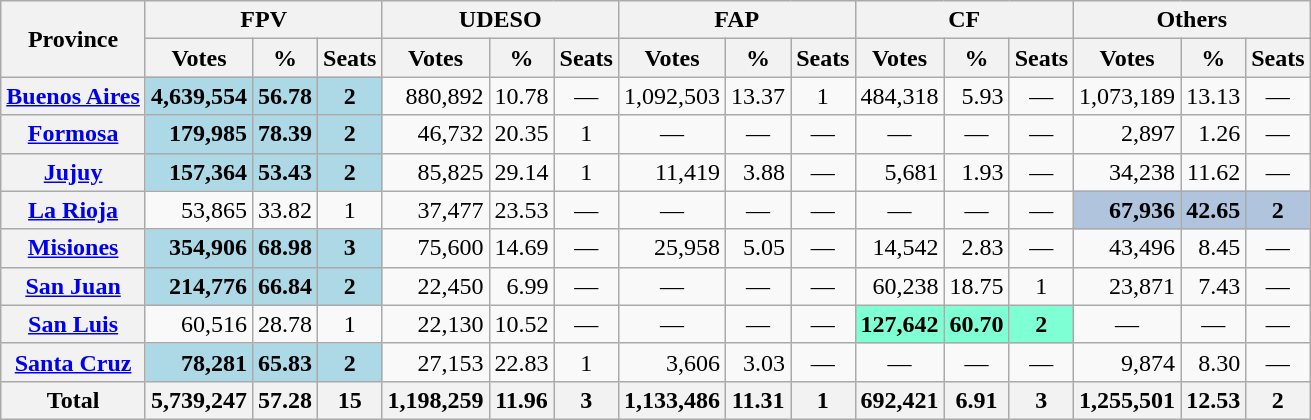<table class="wikitable sortable plainrowheaders" style="text-align:right;">
<tr>
<th rowspan=2>Province</th>
<th colspan=3>FPV</th>
<th colspan=3>UDESO</th>
<th colspan=3>FAP</th>
<th colspan=3>CF</th>
<th colspan=3>Others</th>
</tr>
<tr>
<th>Votes</th>
<th>%</th>
<th>Seats</th>
<th>Votes</th>
<th>%</th>
<th>Seats</th>
<th>Votes</th>
<th>%</th>
<th>Seats</th>
<th>Votes</th>
<th>%</th>
<th>Seats</th>
<th>Votes</th>
<th>%</th>
<th>Seats</th>
</tr>
<tr>
<th scope=row><a href='#'>Buenos Aires</a></th>
<td bgcolor=lightblue><strong>4,639,554</strong></td>
<td bgcolor=lightblue><strong>56.78</strong></td>
<td bgcolor=lightblue align=center><strong>2</strong></td>
<td>880,892</td>
<td>10.78</td>
<td align=center>—</td>
<td>1,092,503</td>
<td>13.37</td>
<td align=center>1</td>
<td>484,318</td>
<td>5.93</td>
<td align=center>—</td>
<td>1,073,189</td>
<td>13.13</td>
<td align=center>—</td>
</tr>
<tr>
<th scope=row><a href='#'>Formosa</a></th>
<td bgcolor=lightblue><strong>179,985</strong></td>
<td bgcolor=lightblue><strong>78.39</strong></td>
<td bgcolor=lightblue align=center><strong>2</strong></td>
<td>46,732</td>
<td>20.35</td>
<td align=center>1</td>
<td align=center>—</td>
<td align=center>—</td>
<td align=center>—</td>
<td align=center>—</td>
<td align=center>—</td>
<td align=center>—</td>
<td>2,897</td>
<td>1.26</td>
<td align=center>—</td>
</tr>
<tr>
<th scope=row><a href='#'>Jujuy</a></th>
<td bgcolor=lightblue><strong>157,364</strong></td>
<td bgcolor=lightblue><strong>53.43</strong></td>
<td bgcolor=lightblue align=center><strong>2</strong></td>
<td>85,825</td>
<td>29.14</td>
<td align=center>1</td>
<td>11,419</td>
<td>3.88</td>
<td align=center>—</td>
<td>5,681</td>
<td>1.93</td>
<td align=center>—</td>
<td>34,238</td>
<td>11.62</td>
<td align=center>—</td>
</tr>
<tr>
<th scope=row><a href='#'>La Rioja</a></th>
<td>53,865</td>
<td>33.82</td>
<td align=center>1</td>
<td>37,477</td>
<td>23.53</td>
<td align=center>—</td>
<td align=center>—</td>
<td align=center>—</td>
<td align=center>—</td>
<td align=center>—</td>
<td align=center>—</td>
<td align=center>—</td>
<td bgcolor=LightSteelBlue><strong>67,936</strong></td>
<td bgcolor=LightSteelBlue><strong>42.65</strong></td>
<td bgcolor=LightSteelBlue align=center><strong>2</strong></td>
</tr>
<tr>
<th scope=row><a href='#'>Misiones</a></th>
<td bgcolor=lightblue><strong>354,906</strong></td>
<td bgcolor=lightblue><strong>68.98</strong></td>
<td bgcolor=lightblue align=center><strong>3</strong></td>
<td>75,600</td>
<td>14.69</td>
<td align=center>—</td>
<td>25,958</td>
<td>5.05</td>
<td align=center>—</td>
<td>14,542</td>
<td>2.83</td>
<td align=center>—</td>
<td>43,496</td>
<td>8.45</td>
<td align=center>—</td>
</tr>
<tr>
<th scope=row><a href='#'>San Juan</a></th>
<td bgcolor=lightblue><strong>214,776</strong></td>
<td bgcolor=lightblue><strong>66.84</strong></td>
<td bgcolor=lightblue align=center><strong>2</strong></td>
<td>22,450</td>
<td>6.99</td>
<td align=center>—</td>
<td align=center>—</td>
<td align=center>—</td>
<td align=center>—</td>
<td>60,238</td>
<td>18.75</td>
<td align=center>1</td>
<td>23,871</td>
<td>7.43</td>
<td align=center>—</td>
</tr>
<tr>
<th scope=row><a href='#'>San Luis</a></th>
<td>60,516</td>
<td>28.78</td>
<td align=center>1</td>
<td>22,130</td>
<td>10.52</td>
<td align=center>—</td>
<td align=center>—</td>
<td align=center>—</td>
<td align=center>—</td>
<td bgcolor=Aquamarine><strong>127,642</strong></td>
<td bgcolor=Aquamarine><strong>60.70</strong></td>
<td bgcolor=Aquamarine align=center><strong>2</strong></td>
<td align=center>—</td>
<td align=center>—</td>
<td align=center>—</td>
</tr>
<tr>
<th scope=row><a href='#'>Santa Cruz</a></th>
<td bgcolor=lightblue><strong>78,281</strong></td>
<td bgcolor=lightblue><strong>65.83</strong></td>
<td bgcolor=lightblue align=center><strong>2</strong></td>
<td>27,153</td>
<td>22.83</td>
<td align=center>1</td>
<td>3,606</td>
<td>3.03</td>
<td align=center>—</td>
<td align=center>—</td>
<td align=center>—</td>
<td align=center>—</td>
<td>9,874</td>
<td>8.30</td>
<td align=center>—</td>
</tr>
<tr>
<th>Total</th>
<th>5,739,247</th>
<th>57.28</th>
<th>15</th>
<th>1,198,259</th>
<th>11.96</th>
<th>3</th>
<th>1,133,486</th>
<th>11.31</th>
<th>1</th>
<th>692,421</th>
<th>6.91</th>
<th>3</th>
<th>1,255,501</th>
<th>12.53</th>
<th>2</th>
</tr>
</table>
